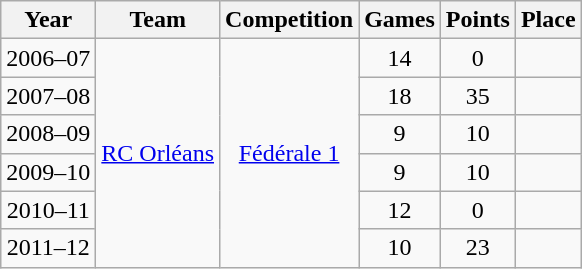<table class="wikitable">
<tr>
<th>Year</th>
<th>Team</th>
<th>Competition</th>
<th>Games</th>
<th>Points</th>
<th>Place</th>
</tr>
<tr align="center">
<td>2006–07</td>
<td rowspan=6><a href='#'>RC Orléans</a></td>
<td rowspan=6><a href='#'>Fédérale 1</a></td>
<td>14</td>
<td>0</td>
<td></td>
</tr>
<tr align="center">
<td>2007–08</td>
<td>18</td>
<td>35</td>
<td></td>
</tr>
<tr align="center">
<td>2008–09</td>
<td>9</td>
<td>10</td>
<td></td>
</tr>
<tr align="center">
<td>2009–10</td>
<td>9</td>
<td>10</td>
<td></td>
</tr>
<tr align="center">
<td>2010–11</td>
<td>12</td>
<td>0</td>
<td></td>
</tr>
<tr align="center">
<td>2011–12</td>
<td>10</td>
<td>23</td>
<td></td>
</tr>
</table>
